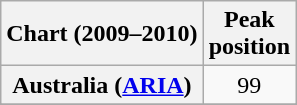<table class="wikitable sortable plainrowheaders">
<tr>
<th>Chart (2009–2010)</th>
<th>Peak<br>position</th>
</tr>
<tr>
<th scope="row">Australia (<a href='#'>ARIA</a>)</th>
<td style="text-align:center;">99</td>
</tr>
<tr>
</tr>
<tr>
</tr>
<tr>
</tr>
<tr>
</tr>
<tr>
</tr>
<tr>
</tr>
<tr>
</tr>
<tr>
</tr>
<tr>
</tr>
<tr>
</tr>
<tr>
</tr>
</table>
